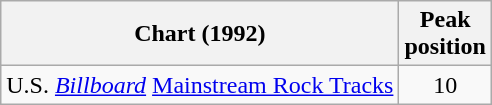<table class="wikitable">
<tr>
<th>Chart (1992)</th>
<th>Peak<br>position</th>
</tr>
<tr>
<td>U.S. <em><a href='#'>Billboard</a></em> <a href='#'>Mainstream Rock Tracks</a></td>
<td align="center">10</td>
</tr>
</table>
